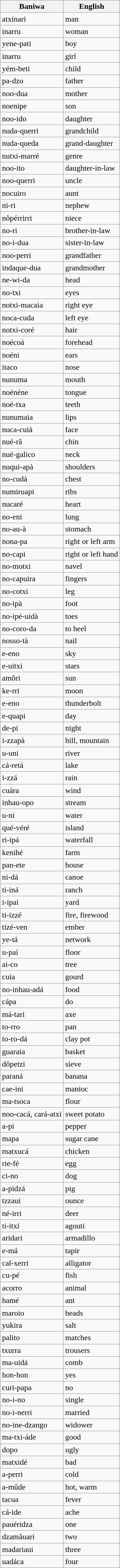<table class="wikitable">
<tr>
<th>Baniwa</th>
<th>English</th>
</tr>
<tr>
<td>atxinari</td>
<td>man</td>
</tr>
<tr>
<td>inarru</td>
<td>woman</td>
</tr>
<tr>
<td>yene-pati</td>
<td>boy</td>
</tr>
<tr>
<td>inarru</td>
<td>girl</td>
</tr>
<tr>
<td>yém-beti</td>
<td>child</td>
</tr>
<tr>
<td>pa-dzo</td>
<td>father</td>
</tr>
<tr>
<td>noo-dua</td>
<td>mother</td>
</tr>
<tr>
<td>noenipe</td>
<td>son</td>
</tr>
<tr>
<td>noo-ido</td>
<td>daughter</td>
</tr>
<tr>
<td>nuda-querri</td>
<td>grandchild</td>
</tr>
<tr>
<td>nuda-queda</td>
<td>grand-daughter</td>
</tr>
<tr>
<td>nutxi-marré</td>
<td>genre</td>
</tr>
<tr>
<td>noo-ito</td>
<td>daughter-in-law</td>
</tr>
<tr>
<td>noo-querri</td>
<td>uncle</td>
</tr>
<tr>
<td>nocuiro</td>
<td>aunt</td>
</tr>
<tr>
<td>ni-ri</td>
<td>nephew</td>
</tr>
<tr>
<td>nôpérrirri</td>
<td>niece</td>
</tr>
<tr>
<td>no-ri</td>
<td>brother-in-law</td>
</tr>
<tr>
<td>no-i-dua</td>
<td>sister-in-law</td>
</tr>
<tr>
<td>noo-perri</td>
<td>grandfather</td>
</tr>
<tr>
<td>indaque-dua</td>
<td>grandmother</td>
</tr>
<tr>
<td>ne-wi-da</td>
<td>head</td>
</tr>
<tr>
<td>no-txi</td>
<td>eyes</td>
</tr>
<tr>
<td>notxi-macaia</td>
<td>right eye</td>
</tr>
<tr>
<td>noca-cuda</td>
<td>left eye</td>
</tr>
<tr>
<td>notxi-coré</td>
<td>hair</td>
</tr>
<tr>
<td>noécoá</td>
<td>forehead</td>
</tr>
<tr>
<td>noéni</td>
<td>ears</td>
</tr>
<tr>
<td>itaco</td>
<td>nose</td>
</tr>
<tr>
<td>nunuma</td>
<td>mouth</td>
</tr>
<tr>
<td>noénéne</td>
<td>tongue</td>
</tr>
<tr>
<td>noé-txa</td>
<td>teeth</td>
</tr>
<tr>
<td>nunumaia</td>
<td>lips</td>
</tr>
<tr>
<td>nuca-cuià</td>
<td>face</td>
</tr>
<tr>
<td>nué-râ</td>
<td>chin</td>
</tr>
<tr>
<td>nué-galico</td>
<td>neck</td>
</tr>
<tr>
<td>nuqui-apà</td>
<td>shoulders</td>
</tr>
<tr>
<td>no-cudà</td>
<td>chest</td>
</tr>
<tr>
<td>numiruapi</td>
<td>ribs</td>
</tr>
<tr>
<td>nucaré</td>
<td>heart</td>
</tr>
<tr>
<td>no-eni</td>
<td>lung</td>
</tr>
<tr>
<td>no-au-à</td>
<td>stomach</td>
</tr>
<tr>
<td>nona-pa</td>
<td>right or left arm</td>
</tr>
<tr>
<td>no-capi</td>
<td>right or left hand</td>
</tr>
<tr>
<td>no-motxi</td>
<td>navel</td>
</tr>
<tr>
<td>no-capuira</td>
<td>fingers</td>
</tr>
<tr>
<td>no-cotxi</td>
<td>leg</td>
</tr>
<tr>
<td>no-ipà</td>
<td>foot</td>
</tr>
<tr>
<td>no-ipé-uidà</td>
<td>toes</td>
</tr>
<tr>
<td>no-coro-da</td>
<td>to heel</td>
</tr>
<tr>
<td>nosso-tà</td>
<td>nail</td>
</tr>
<tr>
<td>e-eno</td>
<td>sky</td>
</tr>
<tr>
<td>e-uitxi</td>
<td>stars</td>
</tr>
<tr>
<td>amôri</td>
<td>sun</td>
</tr>
<tr>
<td>ke-rri</td>
<td>moon</td>
</tr>
<tr>
<td>e-eno</td>
<td>thunderbolt</td>
</tr>
<tr>
<td>e-quapi</td>
<td>day</td>
</tr>
<tr>
<td>de-pi</td>
<td>night</td>
</tr>
<tr>
<td>i-zzapà</td>
<td>hill, mountain</td>
</tr>
<tr>
<td>u-uni</td>
<td>river</td>
</tr>
<tr>
<td>cá-retá</td>
<td>lake</td>
</tr>
<tr>
<td>i-zzá</td>
<td>rain</td>
</tr>
<tr>
<td>cuára</td>
<td>wind</td>
</tr>
<tr>
<td>inhau-opo</td>
<td>stream</td>
</tr>
<tr>
<td>u-ni</td>
<td>water</td>
</tr>
<tr>
<td>qué-véré</td>
<td>island</td>
</tr>
<tr>
<td>ri-ipá</td>
<td>waterfall</td>
</tr>
<tr>
<td>kenihé</td>
<td>farm</td>
</tr>
<tr>
<td>pan-ete</td>
<td>house</td>
</tr>
<tr>
<td>ni-dá</td>
<td>canoe</td>
</tr>
<tr>
<td>ti-iná</td>
<td>ranch</td>
</tr>
<tr>
<td>i-ipaí</td>
<td>yard</td>
</tr>
<tr>
<td>ti-izzé</td>
<td>fire, firewood</td>
</tr>
<tr>
<td>tizé-ven</td>
<td>ember</td>
</tr>
<tr>
<td>ye-tá</td>
<td>network</td>
</tr>
<tr>
<td>u-paí</td>
<td>floor</td>
</tr>
<tr>
<td>ai-co</td>
<td>tree</td>
</tr>
<tr>
<td>cuia</td>
<td>gourd</td>
</tr>
<tr>
<td>no-inhau-adá</td>
<td>food</td>
</tr>
<tr>
<td>cápa</td>
<td>do</td>
</tr>
<tr>
<td>má-tari</td>
<td>axe</td>
</tr>
<tr>
<td>to-rro</td>
<td>pan</td>
</tr>
<tr>
<td>to-ro-dá</td>
<td>clay pot</td>
</tr>
<tr>
<td>guaraia</td>
<td>basket</td>
</tr>
<tr>
<td>dôpetzi</td>
<td>sieve</td>
</tr>
<tr>
<td>paraná</td>
<td>banana</td>
</tr>
<tr>
<td>cae-ini</td>
<td>manioc</td>
</tr>
<tr>
<td>ma-tsoca</td>
<td>flour</td>
</tr>
<tr>
<td>noo-cacá, cará-atxi</td>
<td>sweet potato</td>
</tr>
<tr>
<td>a-pi</td>
<td>pepper</td>
</tr>
<tr>
<td>mapa</td>
<td>sugar cane</td>
</tr>
<tr>
<td>matxucá</td>
<td>chicken</td>
</tr>
<tr>
<td>rie-fé</td>
<td>egg</td>
</tr>
<tr>
<td>ci-no</td>
<td>dog</td>
</tr>
<tr>
<td>a-pidzá</td>
<td>pig</td>
</tr>
<tr>
<td>tzzaui</td>
<td>ounce</td>
</tr>
<tr>
<td>né-irri</td>
<td>deer</td>
</tr>
<tr>
<td>ti-itxi</td>
<td>agouti</td>
</tr>
<tr>
<td>aridari</td>
<td>armadillo</td>
</tr>
<tr>
<td>e-má</td>
<td>tapir</td>
</tr>
<tr>
<td>cal-xerri</td>
<td>alligator</td>
</tr>
<tr>
<td>cu-pé</td>
<td>fish</td>
</tr>
<tr>
<td>acorro</td>
<td>animal</td>
</tr>
<tr>
<td>hamé</td>
<td>ant</td>
</tr>
<tr>
<td>maroio</td>
<td>beads</td>
</tr>
<tr>
<td>yukira</td>
<td>salt</td>
</tr>
<tr>
<td>palito</td>
<td>matches</td>
</tr>
<tr>
<td>txurra</td>
<td>trousers</td>
</tr>
<tr>
<td>ma-uidá</td>
<td>comb</td>
</tr>
<tr>
<td>hon-hon</td>
<td>yes</td>
</tr>
<tr>
<td>curi-papa</td>
<td>no</td>
</tr>
<tr>
<td>no-i-no</td>
<td>single</td>
</tr>
<tr>
<td>no-i-nerri</td>
<td>married</td>
</tr>
<tr>
<td>no-ine-dzango</td>
<td>widower</td>
</tr>
<tr>
<td>ma-txi-áde</td>
<td>good</td>
</tr>
<tr>
<td>dopo</td>
<td>ugly</td>
</tr>
<tr>
<td>matxidé</td>
<td>bad</td>
</tr>
<tr>
<td>a-perri</td>
<td>cold</td>
</tr>
<tr>
<td>a-mûde</td>
<td>hot, warm</td>
</tr>
<tr>
<td>tacua</td>
<td>fever</td>
</tr>
<tr>
<td>cá-ide</td>
<td>ache</td>
</tr>
<tr>
<td>pauéridza</td>
<td>one</td>
</tr>
<tr>
<td>dzamâuari</td>
<td>two</td>
</tr>
<tr>
<td>madariaui</td>
<td>three</td>
</tr>
<tr>
<td>uadáca</td>
<td>four</td>
</tr>
</table>
